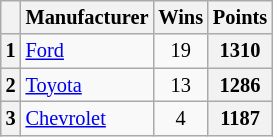<table class="wikitable" style="font-size:85%; text-align:center;">
<tr>
<th></th>
<th>Manufacturer</th>
<th>Wins</th>
<th>Points</th>
</tr>
<tr>
<th>1</th>
<td align=left><a href='#'>Ford</a></td>
<td>19</td>
<th>1310</th>
</tr>
<tr>
<th>2</th>
<td align=left><a href='#'>Toyota</a></td>
<td>13</td>
<th>1286</th>
</tr>
<tr>
<th>3</th>
<td align=left><a href='#'>Chevrolet</a></td>
<td>4</td>
<th>1187</th>
</tr>
</table>
